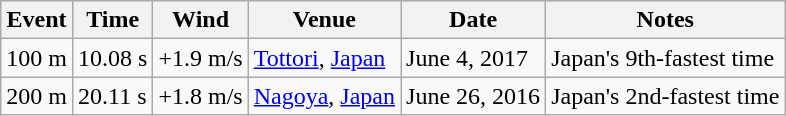<table class="wikitable">
<tr>
<th>Event</th>
<th>Time</th>
<th>Wind</th>
<th>Venue</th>
<th>Date</th>
<th>Notes</th>
</tr>
<tr>
<td>100 m</td>
<td>10.08 s</td>
<td>+1.9 m/s</td>
<td><a href='#'>Tottori</a>, <a href='#'>Japan</a></td>
<td>June 4, 2017</td>
<td>Japan's 9th-fastest time</td>
</tr>
<tr>
<td>200 m</td>
<td>20.11 s</td>
<td>+1.8 m/s</td>
<td><a href='#'>Nagoya</a>, <a href='#'>Japan</a></td>
<td>June 26, 2016</td>
<td>Japan's 2nd-fastest time</td>
</tr>
</table>
